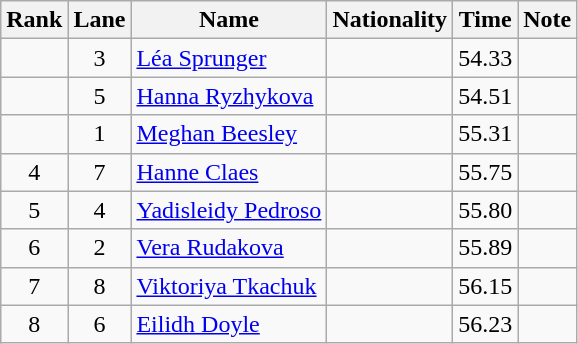<table class="wikitable sortable" style="text-align:center">
<tr>
<th>Rank</th>
<th>Lane</th>
<th>Name</th>
<th>Nationality</th>
<th>Time</th>
<th>Note</th>
</tr>
<tr>
<td></td>
<td>3</td>
<td align=left><a href='#'>Léa Sprunger</a></td>
<td align=left></td>
<td>54.33</td>
<td><strong></strong></td>
</tr>
<tr>
<td></td>
<td>5</td>
<td align=left><a href='#'>Hanna Ryzhykova</a></td>
<td align=left></td>
<td>54.51</td>
<td></td>
</tr>
<tr>
<td></td>
<td>1</td>
<td align=left><a href='#'>Meghan Beesley</a></td>
<td align=left></td>
<td>55.31</td>
<td></td>
</tr>
<tr>
<td>4</td>
<td>7</td>
<td align=left><a href='#'>Hanne Claes</a></td>
<td align=left></td>
<td>55.75</td>
<td></td>
</tr>
<tr>
<td>5</td>
<td>4</td>
<td align=left><a href='#'>Yadisleidy Pedroso</a></td>
<td align=left></td>
<td>55.80</td>
<td></td>
</tr>
<tr>
<td>6</td>
<td>2</td>
<td align=left><a href='#'>Vera Rudakova</a></td>
<td align=left></td>
<td>55.89</td>
<td></td>
</tr>
<tr>
<td>7</td>
<td>8</td>
<td align=left><a href='#'>Viktoriya Tkachuk</a></td>
<td align=left></td>
<td>56.15</td>
<td></td>
</tr>
<tr>
<td>8</td>
<td>6</td>
<td align=left><a href='#'>Eilidh Doyle</a></td>
<td align=left></td>
<td>56.23</td>
<td></td>
</tr>
</table>
